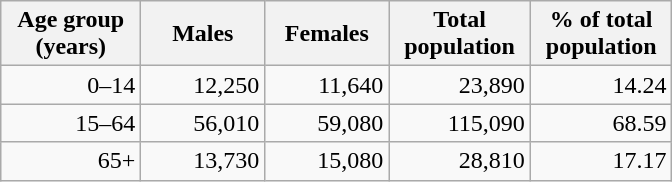<table class="wikitable">
<tr>
<th width="86pt">Age group<br> (years)</th>
<th width="75.3pt">Males</th>
<th width="75.3pt">Females</th>
<th width="87pt">Total<br>population</th>
<th width="87pt">% of total<br>population</th>
</tr>
<tr>
<td align="right">0–14</td>
<td align="right">12,250</td>
<td align="right">11,640</td>
<td align="right">23,890</td>
<td align="right">14.24</td>
</tr>
<tr>
<td align="right">15–64</td>
<td align="right">56,010</td>
<td align="right">59,080</td>
<td align="right">115,090</td>
<td align="right">68.59</td>
</tr>
<tr>
<td align="right">65+</td>
<td align="right">13,730</td>
<td align="right">15,080</td>
<td align="right">28,810</td>
<td align="right">17.17</td>
</tr>
</table>
